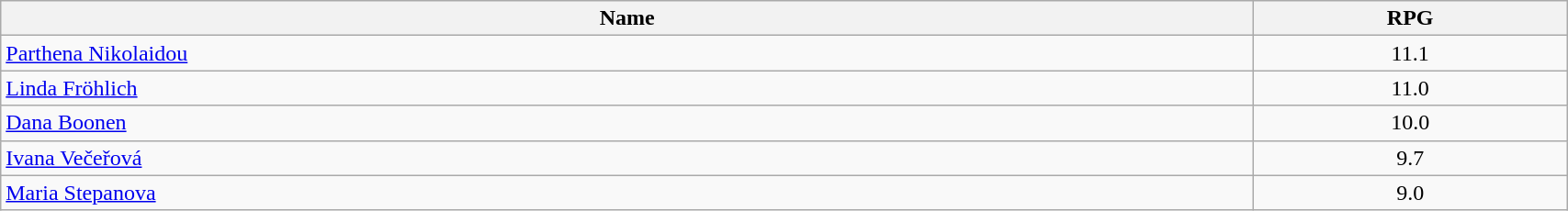<table class="wikitable" style="width:90%;">
<tr>
<th style="width:80%;">Name</th>
<th style="width:20%;">RPG</th>
</tr>
<tr>
<td> <a href='#'>Parthena Nikolaidou</a></td>
<td align=center>11.1</td>
</tr>
<tr>
<td> <a href='#'>Linda Fröhlich</a></td>
<td align=center>11.0</td>
</tr>
<tr>
<td> <a href='#'>Dana Boonen</a></td>
<td align=center>10.0</td>
</tr>
<tr>
<td> <a href='#'>Ivana Večeřová</a></td>
<td align=center>9.7</td>
</tr>
<tr>
<td> <a href='#'>Maria Stepanova</a></td>
<td align=center>9.0</td>
</tr>
</table>
